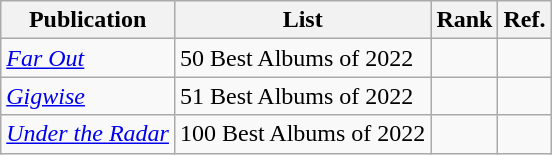<table class="wikitable sortable">
<tr>
<th>Publication</th>
<th>List</th>
<th>Rank</th>
<th>Ref.</th>
</tr>
<tr>
<td><em><a href='#'>Far Out</a></em></td>
<td>50 Best Albums of 2022</td>
<td></td>
<td></td>
</tr>
<tr>
<td><em><a href='#'>Gigwise</a></em></td>
<td>51 Best Albums of 2022</td>
<td></td>
<td></td>
</tr>
<tr>
<td><em><a href='#'>Under the Radar</a></em></td>
<td>100 Best Albums of 2022</td>
<td></td>
<td></td>
</tr>
</table>
